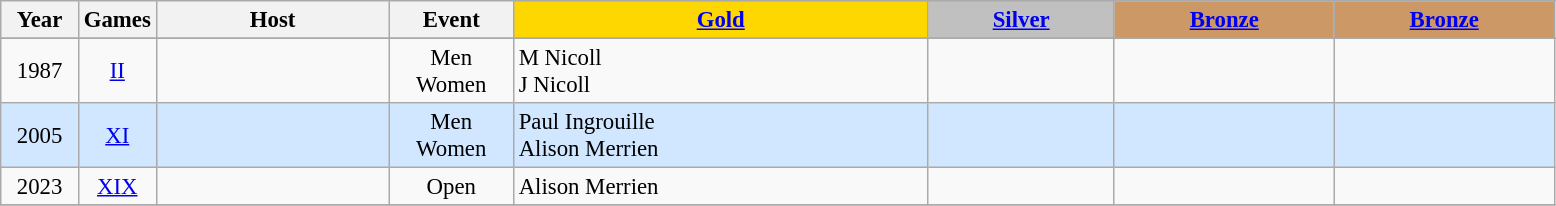<table class="wikitable" style="text-align: center; font-size:95%;">
<tr>
<th rowspan="2" style="width:5%;">Year</th>
<th rowspan="2" style="width:5%;">Games</th>
<th rowspan="2" style="width:15%;">Host</th>
<th rowspan="2" style="width:8%;">Event</th>
</tr>
<tr>
<th style="background-color: gold"><a href='#'>Gold</a></th>
<th style="background-color: silver"><a href='#'>Silver</a></th>
<th style="background-color: #CC9966"><a href='#'>Bronze</a></th>
<th style="background-color: #CC9966"><a href='#'>Bronze</a></th>
</tr>
<tr>
</tr>
<tr>
<td>1987</td>
<td align=center><a href='#'>II</a></td>
<td align="left"></td>
<td>Men <br> Women</td>
<td align="left">M Nicoll  <br> J Nicoll </td>
<td align="left"> <br> </td>
<td align="left"> <br> </td>
<td></td>
</tr>
<tr style="text-align:center; background:#d0e7ff;">
<td>2005</td>
<td align=center><a href='#'>XI</a></td>
<td align="left"></td>
<td>Men <br> Women</td>
<td align="left">Paul Ingrouille  <br> Alison Merrien  <br></td>
<td align="left"> <br> </td>
<td align="left"> <br> </td>
<td align="left"> <br> </td>
</tr>
<tr>
<td>2023</td>
<td align=center><a href='#'>XIX</a></td>
<td align="left"></td>
<td>Open</td>
<td align="left">Alison Merrien  </td>
<td align="left"></td>
<td align="left"></td>
<td align="left"></td>
</tr>
<tr>
</tr>
</table>
